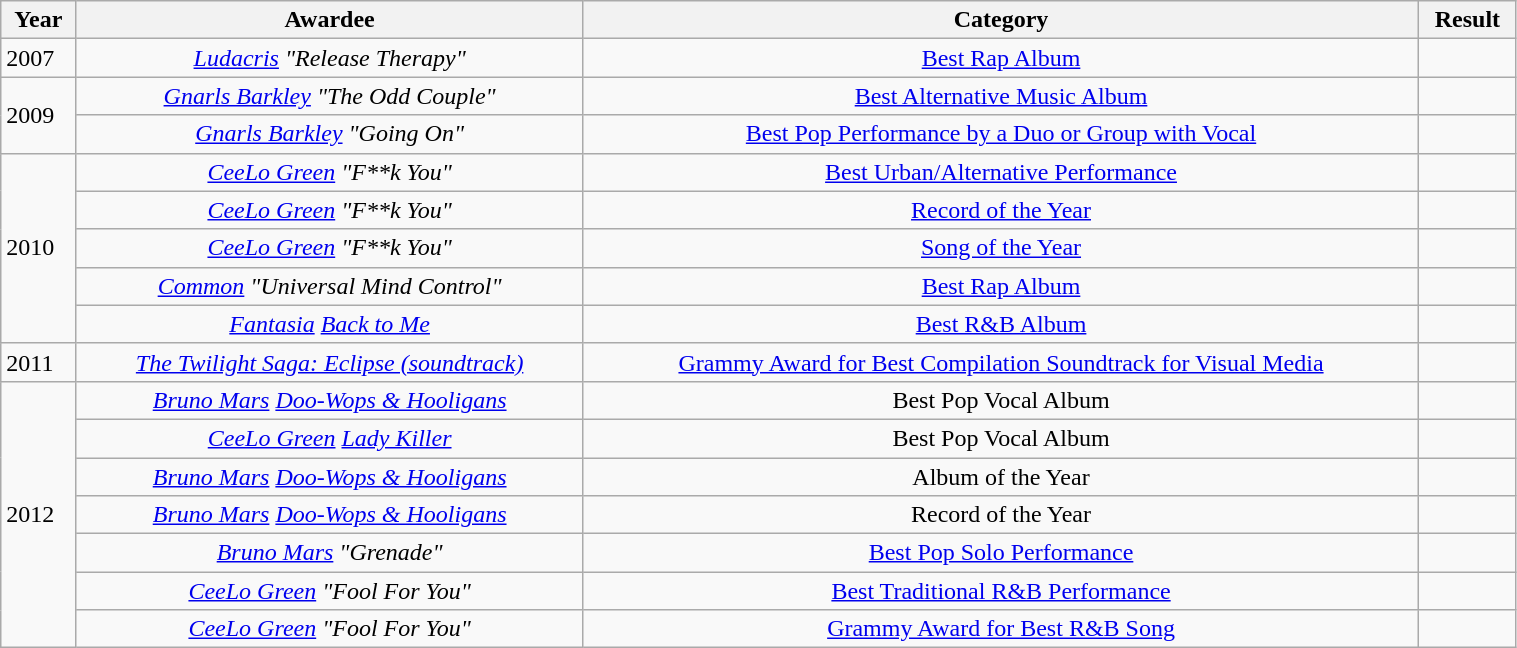<table class="wikitable" style="width:80%;">
<tr>
<th>Year</th>
<th>Awardee</th>
<th>Category</th>
<th>Result</th>
</tr>
<tr>
<td rowspan="1">2007</td>
<td style="text-align:center;"><em><a href='#'>Ludacris</a> "Release Therapy"</em></td>
<td style="text-align:center;"><a href='#'>Best Rap Album</a></td>
<td></td>
</tr>
<tr>
<td rowspan="2">2009</td>
<td style="text-align:center;"><em><a href='#'>Gnarls Barkley</a> "The Odd Couple"</em></td>
<td style="text-align:center;"><a href='#'>Best Alternative Music Album</a></td>
<td></td>
</tr>
<tr>
<td style="text-align:center;"><em><a href='#'>Gnarls Barkley</a> "Going On"</em></td>
<td style="text-align:center;"><a href='#'>Best Pop Performance by a Duo or Group with Vocal</a></td>
<td></td>
</tr>
<tr>
<td rowspan="5">2010</td>
<td style="text-align:center;"><em><a href='#'>CeeLo Green</a> "F**k You"</em></td>
<td style="text-align:center;"><a href='#'>Best Urban/Alternative Performance</a></td>
<td></td>
</tr>
<tr>
<td style="text-align:center;"><em><a href='#'>CeeLo Green</a> "F**k You"</em></td>
<td style="text-align:center;"><a href='#'>Record of the Year</a></td>
<td></td>
</tr>
<tr>
<td style="text-align:center;"><em><a href='#'>CeeLo Green</a> "F**k You"</em></td>
<td style="text-align:center;"><a href='#'>Song of the Year</a></td>
<td></td>
</tr>
<tr>
<td style="text-align:center;"><em><a href='#'>Common</a> "Universal Mind Control"</em></td>
<td style="text-align:center;"><a href='#'>Best Rap Album</a></td>
<td></td>
</tr>
<tr>
<td style="text-align:center;"><em><a href='#'>Fantasia</a> <a href='#'>Back to Me</a></em></td>
<td style="text-align:center;"><a href='#'>Best R&B Album</a></td>
<td></td>
</tr>
<tr>
<td rowspan="1">2011</td>
<td style="text-align:center;"><em><a href='#'>The Twilight Saga: Eclipse (soundtrack)</a></em></td>
<td style="text-align:center;"><a href='#'>Grammy Award for Best Compilation Soundtrack for Visual Media</a></td>
<td></td>
</tr>
<tr>
<td rowspan="7">2012</td>
<td style="text-align:center;"><em><a href='#'>Bruno Mars</a> <a href='#'>Doo-Wops & Hooligans</a> </em></td>
<td style="text-align:center;">Best Pop Vocal Album</td>
<td></td>
</tr>
<tr>
<td style="text-align:center;"><em><a href='#'>CeeLo Green</a> <a href='#'>Lady Killer</a> </em></td>
<td style="text-align:center;">Best Pop Vocal Album</td>
<td></td>
</tr>
<tr>
<td style="text-align:center;"><em><a href='#'>Bruno Mars</a> <a href='#'>Doo-Wops & Hooligans</a> </em></td>
<td style="text-align:center;">Album of the Year</td>
<td></td>
</tr>
<tr>
<td style="text-align:center;"><em><a href='#'>Bruno Mars</a> <a href='#'>Doo-Wops & Hooligans</a> </em></td>
<td style="text-align:center;">Record of the Year</td>
<td></td>
</tr>
<tr>
<td style="text-align:center;"><em><a href='#'>Bruno Mars</a> "Grenade"</em></td>
<td style="text-align:center;"><a href='#'>Best Pop Solo Performance</a></td>
<td></td>
</tr>
<tr>
<td style="text-align:center;"><em><a href='#'>CeeLo Green</a> "Fool For You"</em></td>
<td style="text-align:center;"><a href='#'>Best Traditional R&B Performance</a></td>
<td></td>
</tr>
<tr>
<td style="text-align:center;"><em><a href='#'>CeeLo Green</a> "Fool For You"</em></td>
<td style="text-align:center;"><a href='#'>Grammy Award for Best R&B Song</a></td>
<td></td>
</tr>
</table>
